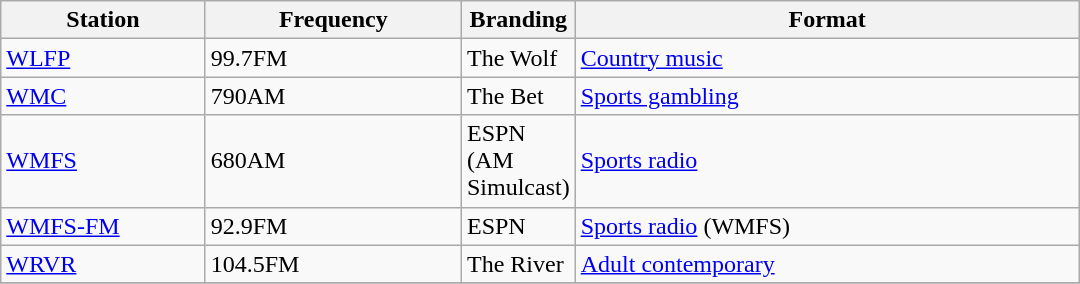<table class="wikitable sortable" style="width:45em;">
<tr>
<th style="width:20%">Station</th>
<th style="width:25%">Frequency</th>
<th style="width:5%">Branding</th>
<th style="width:50%">Format</th>
</tr>
<tr>
<td><a href='#'>WLFP</a></td>
<td>99.7FM</td>
<td>The Wolf</td>
<td><a href='#'>Country music</a></td>
</tr>
<tr>
<td><a href='#'>WMC</a></td>
<td>790AM</td>
<td>The Bet</td>
<td><a href='#'>Sports gambling</a></td>
</tr>
<tr>
<td><a href='#'>WMFS</a></td>
<td>680AM</td>
<td>ESPN (AM Simulcast)</td>
<td><a href='#'>Sports radio</a></td>
</tr>
<tr>
<td><a href='#'>WMFS-FM</a></td>
<td>92.9FM</td>
<td>ESPN</td>
<td><a href='#'>Sports radio</a> (WMFS)</td>
</tr>
<tr>
<td><a href='#'>WRVR</a></td>
<td>104.5FM</td>
<td>The River</td>
<td><a href='#'>Adult contemporary</a></td>
</tr>
<tr>
</tr>
</table>
